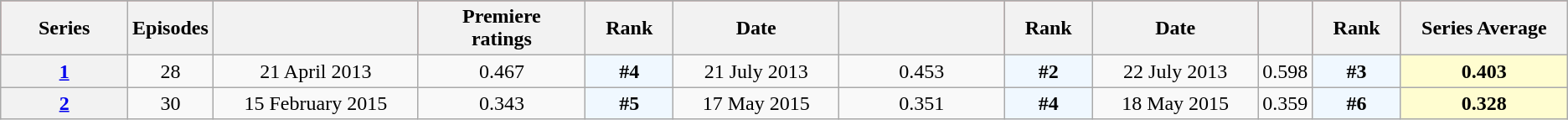<table class="wikitable plainrowheaders" style="text-align:center;">
<tr style="background:brown">
<th scope="col" style="width:6em;">Series</th>
<th scope="col">Episodes</th>
<th scope="col" style="width:10em;"><strong></strong></th>
<th scope="col" style="width:8em;">Premiere<br>ratings</th>
<th scope="col" style="width:4em;">Rank</th>
<th scope="col" style="width:8em;"><strong></strong> Date</th>
<th scope="col" style="width:8em;"><strong></strong><br><em><small></small></em></th>
<th scope="col" style="width:4em;">Rank</th>
<th scope="col" style="width:8em;"><strong></strong> Date</th>
<th scope="col"><strong></strong><br><em><small></small></em></th>
<th scope="col" style="width:4em;">Rank</th>
<th scope="col" style="width:8em;">Series Average</th>
</tr>
<tr>
<th scope="row" style="text-align:center;"><a href='#'>1</a></th>
<td>28</td>
<td>21 April 2013</td>
<td>0.467</td>
<td style="background:#F0F8FF"><strong>#4</strong></td>
<td>21 July 2013</td>
<td>0.453</td>
<td style="background:#F0F8FF"><strong>#2</strong></td>
<td>22 July 2013</td>
<td>0.598</td>
<td style="background:#F0F8FF"><strong>#3</strong></td>
<td style="background:#FFFDD0"><strong>0.403</strong></td>
</tr>
<tr>
<th scope="row" style="text-align:center;"><a href='#'>2</a></th>
<td>30</td>
<td>15 February 2015</td>
<td>0.343</td>
<td style="background:#F0F8FF"><strong>#5</strong></td>
<td>17 May 2015</td>
<td>0.351</td>
<td style="background:#F0F8FF"><strong>#4</strong></td>
<td>18 May 2015</td>
<td>0.359</td>
<td style="background:#F0F8FF"><strong>#6</strong></td>
<td style="background:#FFFDD0"><strong>0.328</strong></td>
</tr>
</table>
